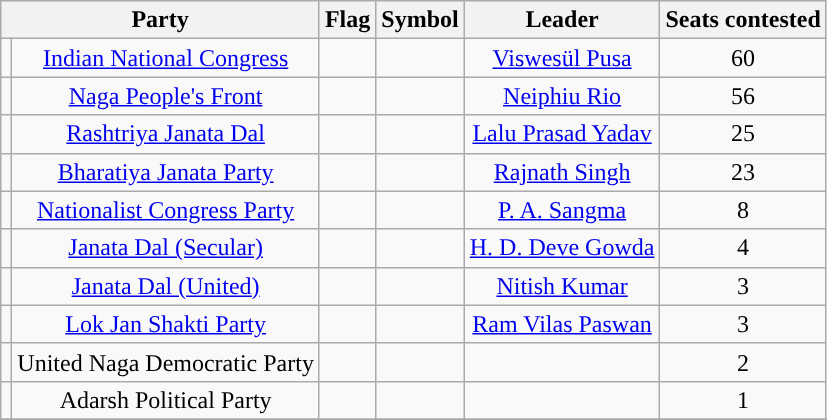<table class="wikitable" style="text-align:center;">
<tr>
<th colspan="2">Party</th>
<th>Flag</th>
<th>Symbol</th>
<th>Leader</th>
<th>Seats contested</th>
</tr>
<tr>
<td></td>
<td><a href='#'>Indian National Congress</a></td>
<td></td>
<td></td>
<td><a href='#'>Viswesül Pusa</a></td>
<td>60</td>
</tr>
<tr>
<td></td>
<td><a href='#'>Naga People's Front</a></td>
<td></td>
<td></td>
<td><a href='#'>Neiphiu Rio</a></td>
<td>56</td>
</tr>
<tr>
<td></td>
<td><a href='#'>Rashtriya Janata Dal</a></td>
<td></td>
<td></td>
<td><a href='#'>Lalu Prasad Yadav</a></td>
<td>25</td>
</tr>
<tr>
<td></td>
<td><a href='#'>Bharatiya Janata Party</a></td>
<td></td>
<td></td>
<td><a href='#'>Rajnath Singh</a></td>
<td>23</td>
</tr>
<tr>
<td></td>
<td><a href='#'>Nationalist Congress Party</a></td>
<td></td>
<td></td>
<td><a href='#'>P. A. Sangma</a></td>
<td>8</td>
</tr>
<tr>
<td></td>
<td><a href='#'>Janata Dal (Secular)</a></td>
<td></td>
<td></td>
<td><a href='#'>H. D. Deve Gowda</a></td>
<td>4</td>
</tr>
<tr>
<td></td>
<td><a href='#'>Janata Dal (United)</a></td>
<td></td>
<td></td>
<td><a href='#'>Nitish Kumar</a></td>
<td>3</td>
</tr>
<tr>
<td></td>
<td><a href='#'>Lok Jan Shakti Party</a></td>
<td></td>
<td></td>
<td><a href='#'>Ram Vilas Paswan</a></td>
<td>3</td>
</tr>
<tr>
<td></td>
<td>United Naga Democratic Party</td>
<td></td>
<td></td>
<td></td>
<td>2</td>
</tr>
<tr>
<td></td>
<td>Adarsh Political Party</td>
<td></td>
<td></td>
<td></td>
<td>1</td>
</tr>
<tr>
</tr>
</table>
